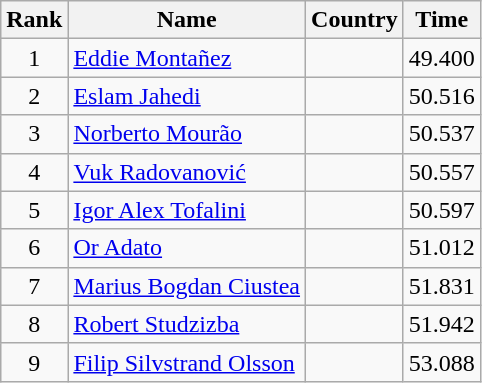<table class="wikitable" style="text-align:center">
<tr>
<th>Rank</th>
<th>Name</th>
<th>Country</th>
<th>Time</th>
</tr>
<tr>
<td>1</td>
<td align="left"><a href='#'>Eddie Montañez</a></td>
<td align="left"></td>
<td>49.400</td>
</tr>
<tr>
<td>2</td>
<td align="left"><a href='#'>Eslam Jahedi</a></td>
<td align="left"></td>
<td>50.516</td>
</tr>
<tr>
<td>3</td>
<td align="left"><a href='#'>Norberto Mourão</a></td>
<td align="left"></td>
<td>50.537</td>
</tr>
<tr>
<td>4</td>
<td align="left"><a href='#'>Vuk Radovanović</a></td>
<td align="left"></td>
<td>50.557</td>
</tr>
<tr>
<td>5</td>
<td align="left"><a href='#'>Igor Alex Tofalini</a></td>
<td align="left"></td>
<td>50.597</td>
</tr>
<tr>
<td>6</td>
<td align="left"><a href='#'>Or Adato</a></td>
<td align="left"></td>
<td>51.012</td>
</tr>
<tr>
<td>7</td>
<td align="left"><a href='#'>Marius Bogdan Ciustea</a></td>
<td align="left"></td>
<td>51.831</td>
</tr>
<tr>
<td>8</td>
<td align="left"><a href='#'>Robert Studzizba</a></td>
<td align="left"></td>
<td>51.942</td>
</tr>
<tr>
<td>9</td>
<td align="left"><a href='#'>Filip Silvstrand Olsson</a></td>
<td align="left"></td>
<td>53.088</td>
</tr>
</table>
